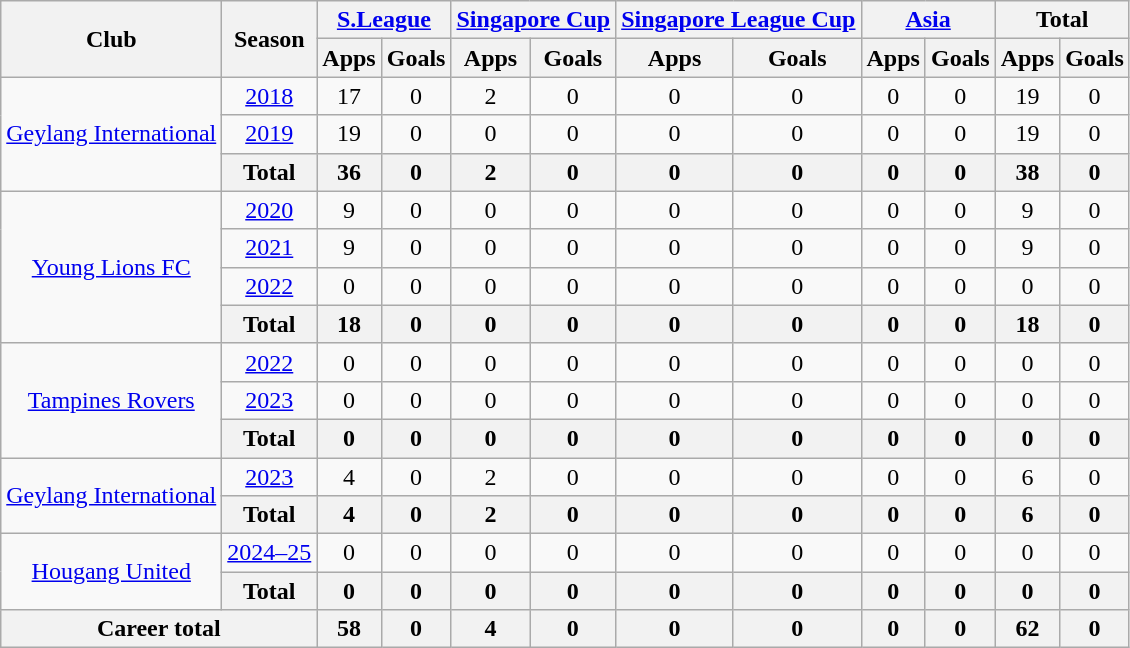<table style="text-align:center" class="wikitable">
<tr>
<th rowspan="2">Club</th>
<th rowspan="2">Season</th>
<th colspan="2"><a href='#'>S.League</a></th>
<th colspan="2"><a href='#'>Singapore Cup</a></th>
<th colspan="2"><a href='#'>Singapore League Cup</a></th>
<th colspan="2"><a href='#'>Asia</a></th>
<th colspan="2">Total</th>
</tr>
<tr>
<th>Apps</th>
<th>Goals</th>
<th>Apps</th>
<th>Goals</th>
<th>Apps</th>
<th>Goals</th>
<th>Apps</th>
<th>Goals</th>
<th>Apps</th>
<th>Goals</th>
</tr>
<tr>
<td rowspan="3"><a href='#'>Geylang International</a></td>
<td><a href='#'>2018</a></td>
<td>17</td>
<td>0</td>
<td>2</td>
<td>0</td>
<td>0</td>
<td>0</td>
<td>0</td>
<td>0</td>
<td>19</td>
<td>0</td>
</tr>
<tr>
<td><a href='#'>2019</a></td>
<td>19</td>
<td>0</td>
<td>0</td>
<td>0</td>
<td>0</td>
<td>0</td>
<td>0</td>
<td>0</td>
<td>19</td>
<td>0</td>
</tr>
<tr>
<th>Total</th>
<th>36</th>
<th>0</th>
<th>2</th>
<th>0</th>
<th>0</th>
<th>0</th>
<th>0</th>
<th>0</th>
<th>38</th>
<th>0</th>
</tr>
<tr>
<td rowspan="4"><a href='#'>Young Lions FC</a></td>
<td><a href='#'>2020</a></td>
<td>9</td>
<td>0</td>
<td>0</td>
<td>0</td>
<td>0</td>
<td>0</td>
<td>0</td>
<td>0</td>
<td>9</td>
<td>0</td>
</tr>
<tr>
<td><a href='#'>2021</a></td>
<td>9</td>
<td>0</td>
<td>0</td>
<td>0</td>
<td>0</td>
<td>0</td>
<td>0</td>
<td>0</td>
<td>9</td>
<td>0</td>
</tr>
<tr>
<td><a href='#'>2022</a></td>
<td>0</td>
<td>0</td>
<td>0</td>
<td>0</td>
<td>0</td>
<td>0</td>
<td>0</td>
<td>0</td>
<td>0</td>
<td>0</td>
</tr>
<tr>
<th>Total</th>
<th>18</th>
<th>0</th>
<th>0</th>
<th>0</th>
<th>0</th>
<th>0</th>
<th>0</th>
<th>0</th>
<th>18</th>
<th>0</th>
</tr>
<tr>
<td rowspan="3"><a href='#'>Tampines Rovers</a></td>
<td><a href='#'>2022</a></td>
<td>0</td>
<td>0</td>
<td>0</td>
<td>0</td>
<td>0</td>
<td>0</td>
<td>0</td>
<td>0</td>
<td>0</td>
<td>0</td>
</tr>
<tr>
<td><a href='#'>2023</a></td>
<td>0</td>
<td>0</td>
<td>0</td>
<td>0</td>
<td>0</td>
<td>0</td>
<td>0</td>
<td>0</td>
<td>0</td>
<td>0</td>
</tr>
<tr>
<th colspan=1>Total</th>
<th>0</th>
<th>0</th>
<th>0</th>
<th>0</th>
<th>0</th>
<th>0</th>
<th>0</th>
<th>0</th>
<th>0</th>
<th>0</th>
</tr>
<tr>
<td rowspan="2"><a href='#'>Geylang International</a></td>
<td><a href='#'>2023</a></td>
<td>4</td>
<td>0</td>
<td>2</td>
<td>0</td>
<td>0</td>
<td>0</td>
<td>0</td>
<td>0</td>
<td>6</td>
<td>0</td>
</tr>
<tr>
<th>Total</th>
<th>4</th>
<th>0</th>
<th>2</th>
<th>0</th>
<th>0</th>
<th>0</th>
<th>0</th>
<th>0</th>
<th>6</th>
<th>0</th>
</tr>
<tr>
<td rowspan="2"><a href='#'>Hougang United</a></td>
<td><a href='#'>2024–25</a></td>
<td>0</td>
<td>0</td>
<td>0</td>
<td>0</td>
<td>0</td>
<td>0</td>
<td>0</td>
<td>0</td>
<td>0</td>
<td>0</td>
</tr>
<tr>
<th>Total</th>
<th>0</th>
<th>0</th>
<th>0</th>
<th>0</th>
<th>0</th>
<th>0</th>
<th>0</th>
<th>0</th>
<th>0</th>
<th>0</th>
</tr>
<tr>
<th colspan="2">Career total</th>
<th>58</th>
<th>0</th>
<th>4</th>
<th>0</th>
<th>0</th>
<th>0</th>
<th>0</th>
<th>0</th>
<th>62</th>
<th>0</th>
</tr>
</table>
